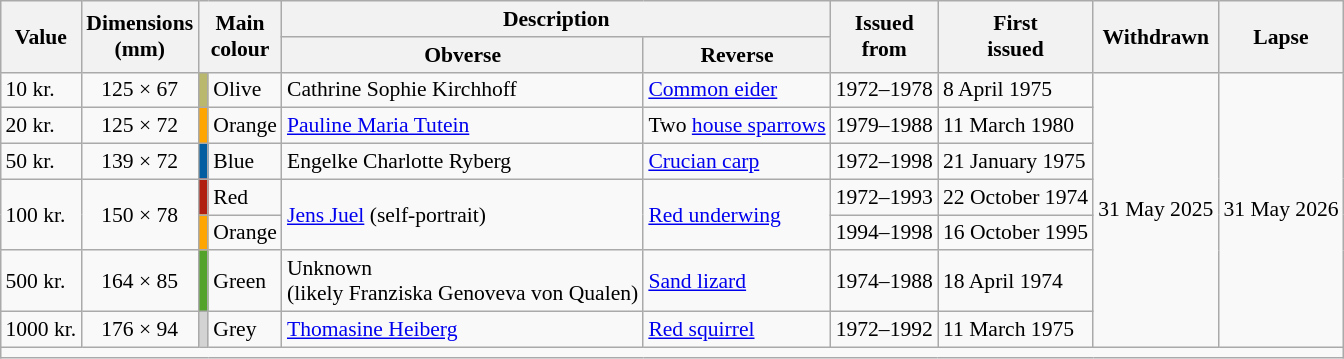<table class="wikitable" style="margin:auto; font-size:90%; border-width:1px;">
<tr>
<th rowspan=2>Value</th>
<th rowspan=2>Dimensions<br>(mm)</th>
<th rowspan=2 colspan=2>Main<br>colour</th>
<th colspan=2>Description</th>
<th rowspan=2>Issued<br>from</th>
<th rowspan=2>First<br>issued</th>
<th rowspan=2>Withdrawn</th>
<th rowspan=2>Lapse</th>
</tr>
<tr>
<th>Obverse</th>
<th>Reverse</th>
</tr>
<tr>
<td>10 kr.</td>
<td align=center>125 × 67</td>
<td style="background:#BAB86C;"></td>
<td>Olive</td>
<td>Cathrine Sophie Kirchhoff</td>
<td><a href='#'>Common eider</a></td>
<td>1972–1978</td>
<td>8 April 1975</td>
<td rowspan=7>31 May 2025</td>
<td rowspan=7>31 May 2026</td>
</tr>
<tr>
<td>20 kr.</td>
<td align=center>125 × 72</td>
<td style="background:#FFA500;"></td>
<td>Orange</td>
<td><a href='#'>Pauline Maria Tutein</a></td>
<td>Two <a href='#'>house sparrows</a></td>
<td>1979–1988</td>
<td>11 March 1980</td>
</tr>
<tr>
<td>50 kr.</td>
<td align=center>139 × 72</td>
<td style="background:#025ea0;"></td>
<td>Blue</td>
<td>Engelke Charlotte Ryberg</td>
<td><a href='#'>Crucian carp</a></td>
<td>1972–1998</td>
<td>21 January 1975</td>
</tr>
<tr>
<td rowspan=2>100 kr.</td>
<td rowspan=2 align=center>150 × 78</td>
<td style="background:#b01f0f;"></td>
<td>Red</td>
<td rowspan=2><a href='#'>Jens Juel</a> (self-portrait)</td>
<td rowspan=2><a href='#'>Red underwing</a></td>
<td>1972–1993</td>
<td>22 October 1974</td>
</tr>
<tr>
<td style="background:#FFA500;"></td>
<td>Orange</td>
<td>1994–1998</td>
<td>16 October 1995</td>
</tr>
<tr>
<td>500 kr.</td>
<td align=center>164 × 85</td>
<td style="background:#53a32a;"></td>
<td>Green</td>
<td>Unknown<br>(likely Franziska Genoveva von Qualen)</td>
<td><a href='#'>Sand lizard</a></td>
<td>1974–1988</td>
<td>18 April 1974</td>
</tr>
<tr>
<td>1000 kr.</td>
<td align=center>176 × 94</td>
<td style="background:#d3d3d3;"></td>
<td>Grey</td>
<td><a href='#'>Thomasine Heiberg</a></td>
<td><a href='#'>Red squirrel</a></td>
<td>1972–1992</td>
<td>11 March 1975</td>
</tr>
<tr>
<td colspan=10></td>
</tr>
</table>
